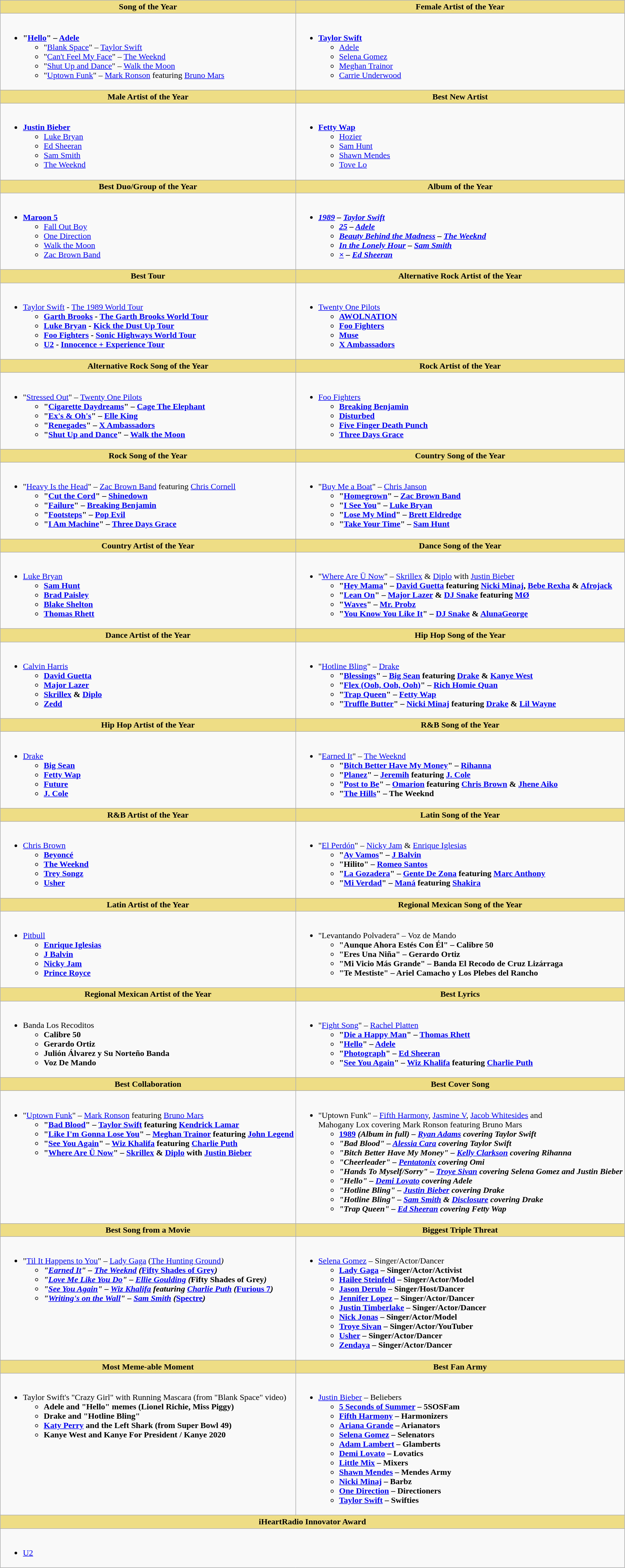<table class=wikitable>
<tr>
<th style="background:#EEDD85; width=50%">Song of the Year</th>
<th style="background:#EEDD85; width=50%">Female Artist of the Year</th>
</tr>
<tr>
<td valign="top"><br><ul><li><strong>"<a href='#'>Hello</a>" – <a href='#'>Adele</a></strong><ul><li>"<a href='#'>Blank Space</a>" – <a href='#'>Taylor Swift</a></li><li>"<a href='#'>Can't Feel My Face</a>" – <a href='#'>The Weeknd</a></li><li>"<a href='#'>Shut Up and Dance</a>" – <a href='#'>Walk the Moon</a></li><li>"<a href='#'>Uptown Funk</a>" – <a href='#'>Mark Ronson</a> featuring <a href='#'>Bruno Mars</a></li></ul></li></ul></td>
<td valign="top"><br><ul><li><strong><a href='#'>Taylor Swift</a></strong><ul><li><a href='#'>Adele</a></li><li><a href='#'>Selena Gomez</a></li><li><a href='#'>Meghan Trainor</a></li><li><a href='#'>Carrie Underwood</a></li></ul></li></ul></td>
</tr>
<tr>
<th style="background:#EEDD85; width=50%">Male Artist of the Year</th>
<th style="background:#EEDD85; width=50%">Best New Artist</th>
</tr>
<tr>
<td valign="top"><br><ul><li><strong><a href='#'>Justin Bieber</a></strong><ul><li><a href='#'>Luke Bryan</a></li><li><a href='#'>Ed Sheeran</a></li><li><a href='#'>Sam Smith</a></li><li><a href='#'>The Weeknd</a></li></ul></li></ul></td>
<td valign="top"><br><ul><li><strong><a href='#'>Fetty Wap</a></strong><ul><li><a href='#'>Hozier</a></li><li><a href='#'>Sam Hunt</a></li><li><a href='#'>Shawn Mendes</a></li><li><a href='#'>Tove Lo</a></li></ul></li></ul></td>
</tr>
<tr>
<th style="background:#EEDD85; width=50%">Best Duo/Group of the Year</th>
<th style="background:#EEDD85; width=50%">Album of the Year</th>
</tr>
<tr>
<td valign="top"><br><ul><li><strong><a href='#'>Maroon 5</a></strong><ul><li><a href='#'>Fall Out Boy</a></li><li><a href='#'>One Direction</a></li><li><a href='#'>Walk the Moon</a></li><li><a href='#'>Zac Brown Band</a></li></ul></li></ul></td>
<td valign="top"><br><ul><li><strong><em><a href='#'>1989</a><em> – <a href='#'>Taylor Swift</a><strong><ul><li></em><a href='#'>25</a><em> – <a href='#'>Adele</a></li><li></em><a href='#'>Beauty Behind the Madness</a><em> – <a href='#'>The Weeknd</a></li><li></em><a href='#'>In the Lonely Hour</a><em> – <a href='#'>Sam Smith</a></li><li></em><a href='#'>×</a><em> – <a href='#'>Ed Sheeran</a></li></ul></li></ul></td>
</tr>
<tr>
<th style="background:#EEDD85; width=50%">Best Tour</th>
<th style="background:#EEDD85; width=50%">Alternative Rock Artist of the Year</th>
</tr>
<tr>
<td valign="top"><br><ul><li></strong><a href='#'>Taylor Swift</a> - <a href='#'>The 1989 World Tour</a><strong><ul><li><a href='#'>Garth Brooks</a> - <a href='#'>The Garth Brooks World Tour</a></li><li><a href='#'>Luke Bryan</a> - <a href='#'>Kick the Dust Up Tour</a></li><li><a href='#'>Foo Fighters</a> - <a href='#'>Sonic Highways World Tour</a></li><li><a href='#'>U2</a> - <a href='#'>Innocence + Experience Tour</a></li></ul></li></ul></td>
<td valign="top"><br><ul><li></strong><a href='#'>Twenty One Pilots</a><strong><ul><li><a href='#'>AWOLNATION</a></li><li><a href='#'>Foo Fighters</a></li><li><a href='#'>Muse</a></li><li><a href='#'>X Ambassadors</a></li></ul></li></ul></td>
</tr>
<tr>
<th style="background:#EEDD85; width=50%">Alternative Rock Song of the Year</th>
<th style="background:#EEDD85; width=50%">Rock Artist of the Year</th>
</tr>
<tr>
<td valign="top"><br><ul><li></strong>"<a href='#'>Stressed Out</a>" – <a href='#'>Twenty One Pilots</a><strong><ul><li>"<a href='#'>Cigarette Daydreams</a>" – <a href='#'>Cage The Elephant</a></li><li>"<a href='#'>Ex's & Oh's</a>" – <a href='#'>Elle King</a></li><li>"<a href='#'>Renegades</a>" – <a href='#'>X Ambassadors</a></li><li>"<a href='#'>Shut Up and Dance</a>" – <a href='#'>Walk the Moon</a></li></ul></li></ul></td>
<td valign="top"><br><ul><li></strong><a href='#'>Foo Fighters</a><strong><ul><li><a href='#'>Breaking Benjamin</a></li><li><a href='#'>Disturbed</a></li><li><a href='#'>Five Finger Death Punch</a></li><li><a href='#'>Three Days Grace</a></li></ul></li></ul></td>
</tr>
<tr>
<th style="background:#EEDD85; width=50%">Rock Song of the Year</th>
<th style="background:#EEDD85; width=50%">Country Song of the Year</th>
</tr>
<tr>
<td valign="top"><br><ul><li></strong>"<a href='#'>Heavy Is the Head</a>" – <a href='#'>Zac Brown Band</a> featuring <a href='#'>Chris Cornell</a><strong><ul><li>"<a href='#'>Cut the Cord</a>" – <a href='#'>Shinedown</a></li><li>"<a href='#'>Failure</a>" – <a href='#'>Breaking Benjamin</a></li><li>"<a href='#'>Footsteps</a>" – <a href='#'>Pop Evil</a></li><li>"<a href='#'>I Am Machine</a>" – <a href='#'>Three Days Grace</a></li></ul></li></ul></td>
<td valign="top"><br><ul><li></strong>"<a href='#'>Buy Me a Boat</a>" – <a href='#'>Chris Janson</a><strong><ul><li>"<a href='#'>Homegrown</a>" – <a href='#'>Zac Brown Band</a></li><li>"<a href='#'>I See You</a>" – <a href='#'>Luke Bryan</a></li><li>"<a href='#'>Lose My Mind</a>" – <a href='#'>Brett Eldredge</a></li><li>"<a href='#'>Take Your Time</a>" – <a href='#'>Sam Hunt</a></li></ul></li></ul></td>
</tr>
<tr>
<th style="background:#EEDD85; width=50%">Country Artist of the Year</th>
<th style="background:#EEDD85; width=50%">Dance Song of the Year</th>
</tr>
<tr>
<td valign="top"><br><ul><li></strong><a href='#'>Luke Bryan</a><strong><ul><li><a href='#'>Sam Hunt</a></li><li><a href='#'>Brad Paisley</a></li><li><a href='#'>Blake Shelton</a></li><li><a href='#'>Thomas Rhett</a></li></ul></li></ul></td>
<td valign="top"><br><ul><li></strong>"<a href='#'>Where Are Ü Now</a>" – <a href='#'>Skrillex</a> & <a href='#'>Diplo</a> with <a href='#'>Justin Bieber</a><strong><ul><li>"<a href='#'>Hey Mama</a>" – <a href='#'>David Guetta</a> featuring <a href='#'>Nicki Minaj</a>, <a href='#'>Bebe Rexha</a> & <a href='#'>Afrojack</a></li><li>"<a href='#'>Lean On</a>" – <a href='#'>Major Lazer</a> & <a href='#'>DJ Snake</a> featuring <a href='#'>MØ</a></li><li>"<a href='#'>Waves</a>" – <a href='#'>Mr. Probz</a></li><li>"<a href='#'>You Know You Like It</a>" – <a href='#'>DJ Snake</a> & <a href='#'>AlunaGeorge</a></li></ul></li></ul></td>
</tr>
<tr>
<th style="background:#EEDD85; width=50%">Dance Artist of the Year</th>
<th style="background:#EEDD85; width=50%">Hip Hop Song of the Year</th>
</tr>
<tr>
<td valign="top"><br><ul><li></strong><a href='#'>Calvin Harris</a><strong><ul><li><a href='#'>David Guetta</a></li><li><a href='#'>Major Lazer</a></li><li><a href='#'>Skrillex</a> & <a href='#'>Diplo</a></li><li><a href='#'>Zedd</a></li></ul></li></ul></td>
<td valign="top"><br><ul><li></strong>"<a href='#'>Hotline Bling</a>" – <a href='#'>Drake</a><strong><ul><li>"<a href='#'>Blessings</a>" – <a href='#'>Big Sean</a> featuring <a href='#'>Drake</a> & <a href='#'>Kanye West</a></li><li>"<a href='#'>Flex (Ooh, Ooh, Ooh)</a>" – <a href='#'>Rich Homie Quan</a></li><li>"<a href='#'>Trap Queen</a>" – <a href='#'>Fetty Wap</a></li><li>"<a href='#'>Truffle Butter</a>" – <a href='#'>Nicki Minaj</a> featuring <a href='#'>Drake</a> & <a href='#'>Lil Wayne</a></li></ul></li></ul></td>
</tr>
<tr>
<th style="background:#EEDD85; width=50%">Hip Hop Artist of the Year</th>
<th style="background:#EEDD85; width=50%">R&B Song of the Year</th>
</tr>
<tr>
<td valign="top"><br><ul><li></strong><a href='#'>Drake</a><strong><ul><li><a href='#'>Big Sean</a></li><li><a href='#'>Fetty Wap</a></li><li><a href='#'>Future</a></li><li><a href='#'>J. Cole</a></li></ul></li></ul></td>
<td valign="top"><br><ul><li></strong>"<a href='#'>Earned It</a>" – <a href='#'>The Weeknd</a><strong><ul><li>"<a href='#'>Bitch Better Have My Money</a>" – <a href='#'>Rihanna</a></li><li>"<a href='#'>Planez</a>" – <a href='#'>Jeremih</a> featuring <a href='#'>J. Cole</a></li><li>"<a href='#'>Post to Be</a>" – <a href='#'>Omarion</a> featuring <a href='#'>Chris Brown</a> & <a href='#'>Jhene Aiko</a></li><li>"<a href='#'>The Hills</a>" – The Weeknd</li></ul></li></ul></td>
</tr>
<tr>
<th style="background:#EEDD85; width=50%">R&B Artist of the Year</th>
<th style="background:#EEDD85; width=50%">Latin Song of the Year</th>
</tr>
<tr>
<td valign="top"><br><ul><li></strong><a href='#'>Chris Brown</a><strong><ul><li><a href='#'>Beyoncé</a></li><li><a href='#'>The Weeknd</a></li><li><a href='#'>Trey Songz</a></li><li><a href='#'>Usher</a></li></ul></li></ul></td>
<td valign="top"><br><ul><li></strong>"<a href='#'>El Perdón</a>" – <a href='#'>Nicky Jam</a> & <a href='#'>Enrique Iglesias</a><strong><ul><li>"<a href='#'>Ay Vamos</a>" – <a href='#'>J Balvin</a></li><li>"Hilito" – <a href='#'>Romeo Santos</a></li><li>"<a href='#'>La Gozadera</a>" – <a href='#'>Gente De Zona</a> featuring <a href='#'>Marc Anthony</a></li><li>"<a href='#'>Mi Verdad</a>" – <a href='#'>Maná</a> featuring <a href='#'>Shakira</a></li></ul></li></ul></td>
</tr>
<tr>
<th style="background:#EEDD85; width=50%">Latin Artist of the Year</th>
<th style="background:#EEDD85; width=50%">Regional Mexican Song of the Year</th>
</tr>
<tr>
<td valign="top"><br><ul><li></strong><a href='#'>Pitbull</a><strong><ul><li><a href='#'>Enrique Iglesias</a></li><li><a href='#'>J Balvin</a></li><li><a href='#'>Nicky Jam</a></li><li><a href='#'>Prince Royce</a></li></ul></li></ul></td>
<td valign="top"><br><ul><li></strong>"Levantando Polvadera" – Voz de Mando<strong><ul><li>"Aunque Ahora Estés Con Él" – Calibre 50</li><li>"Eres Una Niña" – Gerardo Ortiz</li><li>"Mi Vicio Más Grande" – Banda El Recodo de Cruz Lizárraga</li><li>"Te Mestiste" – Ariel Camacho y Los Plebes del Rancho</li></ul></li></ul></td>
</tr>
<tr>
<th style="background:#EEDD85; width=50%">Regional Mexican Artist of the Year</th>
<th style="background:#EEDD85; width=50%">Best Lyrics</th>
</tr>
<tr>
<td valign="top"><br><ul><li></strong>Banda Los Recoditos<strong><ul><li>Calibre 50</li><li>Gerardo Ortiz</li><li>Julión Álvarez y Su Norteño Banda</li><li>Voz De Mando</li></ul></li></ul></td>
<td valign="top"><br><ul><li></strong>"<a href='#'>Fight Song</a>" – <a href='#'>Rachel Platten</a><strong><ul><li>"<a href='#'>Die a Happy Man</a>" – <a href='#'>Thomas Rhett</a></li><li>"<a href='#'>Hello</a>" – <a href='#'>Adele</a></li><li>"<a href='#'>Photograph</a>" – <a href='#'>Ed Sheeran</a></li><li>"<a href='#'>See You Again</a>" – <a href='#'>Wiz Khalifa</a> featuring <a href='#'>Charlie Puth</a></li></ul></li></ul></td>
</tr>
<tr>
<th style="background:#EEDD85; width=50%">Best Collaboration</th>
<th style="background:#EEDD85; width=50%">Best Cover Song</th>
</tr>
<tr>
<td valign="top"><br><ul><li></strong>"<a href='#'>Uptown Funk</a>" – <a href='#'>Mark Ronson</a> featuring <a href='#'>Bruno Mars</a><strong><ul><li>"<a href='#'>Bad Blood</a>" – <a href='#'>Taylor Swift</a> featuring <a href='#'>Kendrick Lamar</a></li><li>"<a href='#'>Like I'm Gonna Lose You</a>" – <a href='#'>Meghan Trainor</a> featuring <a href='#'>John Legend</a></li><li>"<a href='#'>See You Again</a>" – <a href='#'>Wiz Khalifa</a> featuring <a href='#'>Charlie Puth</a></li><li>"<a href='#'>Where Are Ü Now</a>" – <a href='#'>Skrillex</a> & <a href='#'>Diplo</a> with <a href='#'>Justin Bieber</a></li></ul></li></ul></td>
<td valign="top"><br><ul><li></strong>"Uptown Funk" – <a href='#'>Fifth Harmony</a>, <a href='#'>Jasmine V</a>, <a href='#'>Jacob Whitesides</a> and <br>Mahogany Lox covering Mark Ronson featuring Bruno Mars<strong><ul><li></em><a href='#'>1989</a><em> (Album in full) – <a href='#'>Ryan Adams</a> covering Taylor Swift</li><li>"Bad Blood" – <a href='#'>Alessia Cara</a> covering Taylor Swift</li><li>"Bitch Better Have My Money" – <a href='#'>Kelly Clarkson</a> covering Rihanna</li><li>"Cheerleader" – <a href='#'>Pentatonix</a> covering Omi</li><li>"Hands To Myself/Sorry" – <a href='#'>Troye Sivan</a> covering Selena Gomez and Justin Bieber</li><li>"Hello" – <a href='#'>Demi Lovato</a> covering Adele</li><li>"Hotline Bling" – <a href='#'>Justin Bieber</a> covering Drake</li><li>"Hotline Bling" – <a href='#'>Sam Smith</a> & <a href='#'>Disclosure</a> covering Drake</li><li>"Trap Queen" – <a href='#'>Ed Sheeran</a> covering Fetty Wap</li></ul></li></ul></td>
</tr>
<tr>
<th style="background:#EEDD85; width=50%">Best Song from a Movie</th>
<th style="background:#EEDD85; width=50%">Biggest Triple Threat</th>
</tr>
<tr>
<td valign="top"><br><ul><li></strong>"<a href='#'>Til It Happens to You</a>" – <a href='#'>Lady Gaga</a> (</em><a href='#'>The Hunting Ground</a><em>)<strong><ul><li>"<a href='#'>Earned It</a>" – <a href='#'>The Weeknd</a> (</em><a href='#'>Fifty Shades of Grey</a><em>)</li><li>"<a href='#'>Love Me Like You Do</a>" – <a href='#'>Ellie Goulding</a> (</em>Fifty Shades of Grey<em>)</li><li>"<a href='#'>See You Again</a>" – <a href='#'>Wiz Khalifa</a> featuring <a href='#'>Charlie Puth</a> (</em><a href='#'>Furious 7</a><em>)</li><li>"<a href='#'>Writing's on the Wall</a>" – <a href='#'>Sam Smith</a> (</em><a href='#'>Spectre</a><em>)</li></ul></li></ul></td>
<td valign="top"><br><ul><li></strong><a href='#'>Selena Gomez</a> – Singer/Actor/Dancer<strong><ul><li><a href='#'>Lady Gaga</a> – Singer/Actor/Activist</li><li><a href='#'>Hailee Steinfeld</a> – Singer/Actor/Model</li><li><a href='#'>Jason Derulo</a> – Singer/Host/Dancer</li><li><a href='#'>Jennifer Lopez</a> – Singer/Actor/Dancer</li><li><a href='#'>Justin Timberlake</a> – Singer/Actor/Dancer</li><li><a href='#'>Nick Jonas</a> – Singer/Actor/Model</li><li><a href='#'>Troye Sivan</a> – Singer/Actor/YouTuber</li><li><a href='#'>Usher</a> – Singer/Actor/Dancer</li><li><a href='#'>Zendaya</a> – Singer/Actor/Dancer</li></ul></li></ul></td>
</tr>
<tr>
<th style="background:#EEDD85; width=50%">Most Meme-able Moment</th>
<th style="background:#EEDD85; width=50%">Best Fan Army</th>
</tr>
<tr>
<td valign="top"><br><ul><li></strong>Taylor Swift's "Crazy Girl" with Running Mascara (from "Blank Space" video)<strong><ul><li>Adele and "Hello" memes (Lionel Richie, Miss Piggy)</li><li>Drake and "Hotline Bling"</li><li><a href='#'>Katy Perry</a> and the Left Shark (from Super Bowl 49)</li><li>Kanye West and Kanye For President / Kanye 2020</li></ul></li></ul></td>
<td valign="top"><br><ul><li></strong><a href='#'>Justin Bieber</a> – Beliebers<strong><ul><li><a href='#'>5 Seconds of Summer</a> – 5SOSFam</li><li><a href='#'>Fifth Harmony</a> – Harmonizers</li><li><a href='#'>Ariana Grande</a> – Arianators</li><li><a href='#'>Selena Gomez</a> – Selenators</li><li><a href='#'>Adam Lambert</a> – Glamberts</li><li><a href='#'>Demi Lovato</a> – Lovatics</li><li><a href='#'>Little Mix</a> – Mixers</li><li><a href='#'>Shawn Mendes</a> – Mendes Army</li><li><a href='#'>Nicki Minaj</a> – Barbz</li><li><a href='#'>One Direction</a> – Directioners</li><li><a href='#'>Taylor Swift</a> – Swifties</li></ul></li></ul></td>
</tr>
<tr>
<th colspan="2" style="background:#EEDD85; width=50%">iHeartRadio Innovator Award</th>
</tr>
<tr>
<td colspan="2" valign="top"><br><ul><li></strong><a href='#'>U2</a><strong></li></ul></td>
</tr>
</table>
